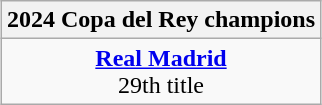<table class=wikitable style="text-align:center; margin:auto">
<tr>
<th>2024 Copa del Rey champions</th>
</tr>
<tr>
<td><strong><a href='#'>Real Madrid</a></strong><br>29th title</td>
</tr>
</table>
